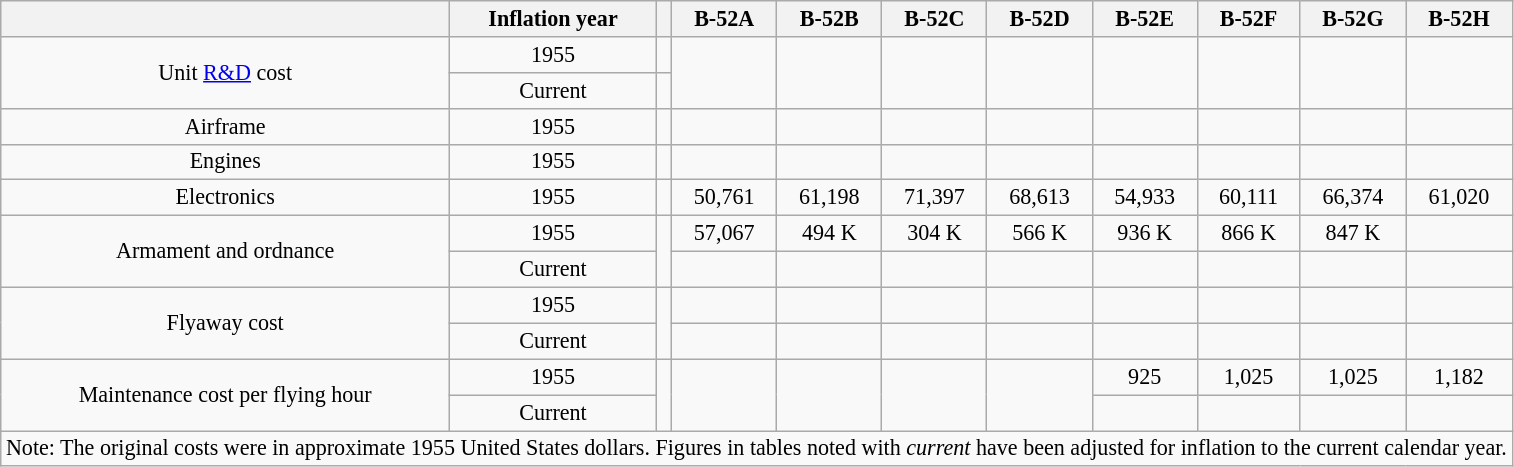<table class="wikitable" style="text-align: center; font-size:92%">
<tr>
<th></th>
<th>Inflation year</th>
<th></th>
<th>B-52A</th>
<th>B-52B</th>
<th>B-52C</th>
<th>B-52D</th>
<th>B-52E</th>
<th>B-52F</th>
<th>B-52G</th>
<th>B-52H</th>
</tr>
<tr>
<td rowspan=2>Unit <a href='#'>R&D</a> cost</td>
<td>1955</td>
<td></td>
<td rowspan=2></td>
<td rowspan=2></td>
<td rowspan=2></td>
<td rowspan=2></td>
<td rowspan=2></td>
<td rowspan=2></td>
<td rowspan=2></td>
<td rowspan=2></td>
</tr>
<tr>
<td>Current</td>
<td></td>
</tr>
<tr>
<td>Airframe</td>
<td>1955</td>
<td></td>
<td></td>
<td></td>
<td></td>
<td></td>
<td></td>
<td></td>
<td></td>
<td></td>
</tr>
<tr>
<td>Engines</td>
<td>1955</td>
<td></td>
<td></td>
<td></td>
<td></td>
<td></td>
<td></td>
<td></td>
<td></td>
<td></td>
</tr>
<tr>
<td>Electronics</td>
<td>1955</td>
<td></td>
<td>50,761</td>
<td>61,198</td>
<td>71,397</td>
<td>68,613</td>
<td>54,933</td>
<td>60,111</td>
<td>66,374</td>
<td>61,020</td>
</tr>
<tr>
<td rowspan=2>Armament and ordnance</td>
<td>1955</td>
<td rowspan=2></td>
<td>57,067</td>
<td>494 K</td>
<td>304 K</td>
<td>566 K</td>
<td>936 K</td>
<td>866 K</td>
<td>847 K</td>
<td></td>
</tr>
<tr>
<td>Current</td>
<td></td>
<td></td>
<td></td>
<td></td>
<td></td>
<td></td>
<td></td>
<td></td>
</tr>
<tr>
<td rowspan=2>Flyaway cost</td>
<td>1955</td>
<td rowspan=2></td>
<td></td>
<td></td>
<td></td>
<td></td>
<td></td>
<td></td>
<td></td>
<td></td>
</tr>
<tr>
<td>Current</td>
<td></td>
<td></td>
<td></td>
<td></td>
<td></td>
<td></td>
<td></td>
<td></td>
</tr>
<tr>
<td rowspan=2>Maintenance cost per flying hour</td>
<td>1955</td>
<td rowspan=2></td>
<td rowspan=2></td>
<td rowspan=2></td>
<td rowspan=2></td>
<td rowspan=2></td>
<td>925</td>
<td>1,025</td>
<td>1,025</td>
<td>1,182</td>
</tr>
<tr>
<td>Current</td>
<td></td>
<td></td>
<td></td>
<td></td>
</tr>
<tr>
<td colspan=11>Note: The original costs were in approximate 1955 United States dollars. Figures in tables noted with <em>current</em> have been adjusted for inflation to the current calendar year.</td>
</tr>
</table>
